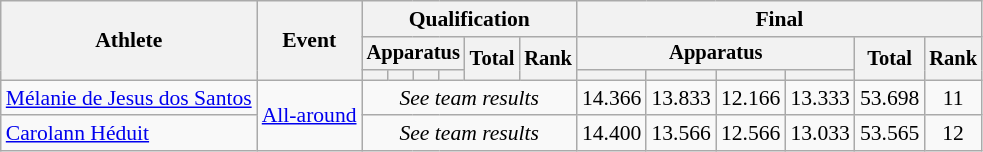<table class="wikitable" style="font-size:90%">
<tr>
<th rowspan=3>Athlete</th>
<th rowspan=3>Event</th>
<th colspan=6>Qualification</th>
<th colspan=6>Final</th>
</tr>
<tr style="font-size:95%">
<th colspan=4>Apparatus</th>
<th rowspan=2>Total</th>
<th rowspan=2>Rank</th>
<th colspan=4>Apparatus</th>
<th rowspan=2>Total</th>
<th rowspan=2>Rank</th>
</tr>
<tr style="font-size:95%">
<th></th>
<th></th>
<th></th>
<th></th>
<th></th>
<th></th>
<th></th>
<th></th>
</tr>
<tr align=center>
<td align=left><a href='#'>Mélanie de Jesus dos Santos</a></td>
<td align=left rowspan=2><a href='#'>All-around</a></td>
<td colspan=6><em>See team results</em></td>
<td>14.366</td>
<td>13.833</td>
<td>12.166</td>
<td>13.333</td>
<td>53.698</td>
<td>11</td>
</tr>
<tr align=center>
<td align=left><a href='#'>Carolann Héduit</a></td>
<td colspan=6><em>See team results</em></td>
<td>14.400</td>
<td>13.566</td>
<td>12.566</td>
<td>13.033</td>
<td>53.565</td>
<td>12</td>
</tr>
</table>
